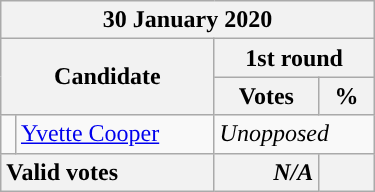<table class="wikitable" style="min-width:250px">
<tr>
<th colspan="4">30 January 2020</th>
</tr>
<tr>
<th colspan="2" rowspan="2">Candidate</th>
<th colspan="2">1st round</th>
</tr>
<tr>
<th>Votes</th>
<th>%</th>
</tr>
<tr>
<td style="color:inherit;background-color: "></td>
<td><a href='#'>Yvette Cooper</a></td>
<td colspan="2"><em>Unopposed</em></td>
</tr>
<tr>
<th colspan="2" style="text-align:left;"><strong>Valid votes</strong></th>
<th style="text-align:right;"><em>N/A</em></th>
<th></th>
</tr>
</table>
